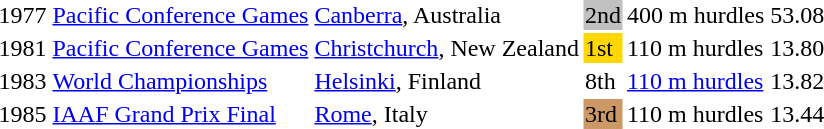<table>
<tr>
<td>1977</td>
<td><a href='#'>Pacific Conference Games</a></td>
<td><a href='#'>Canberra</a>, Australia</td>
<td bgcolor=silver>2nd</td>
<td>400 m hurdles</td>
<td>53.08</td>
</tr>
<tr>
<td>1981</td>
<td><a href='#'>Pacific Conference Games</a></td>
<td><a href='#'>Christchurch</a>, New Zealand</td>
<td bgcolor=gold>1st</td>
<td>110 m hurdles</td>
<td>13.80</td>
</tr>
<tr>
<td>1983</td>
<td><a href='#'>World Championships</a></td>
<td><a href='#'>Helsinki</a>, Finland</td>
<td>8th</td>
<td><a href='#'>110 m hurdles</a></td>
<td>13.82</td>
</tr>
<tr>
<td>1985</td>
<td><a href='#'>IAAF Grand Prix Final</a></td>
<td><a href='#'>Rome</a>, Italy</td>
<td bgcolor=cc9966>3rd</td>
<td>110 m hurdles</td>
<td>13.44</td>
</tr>
</table>
